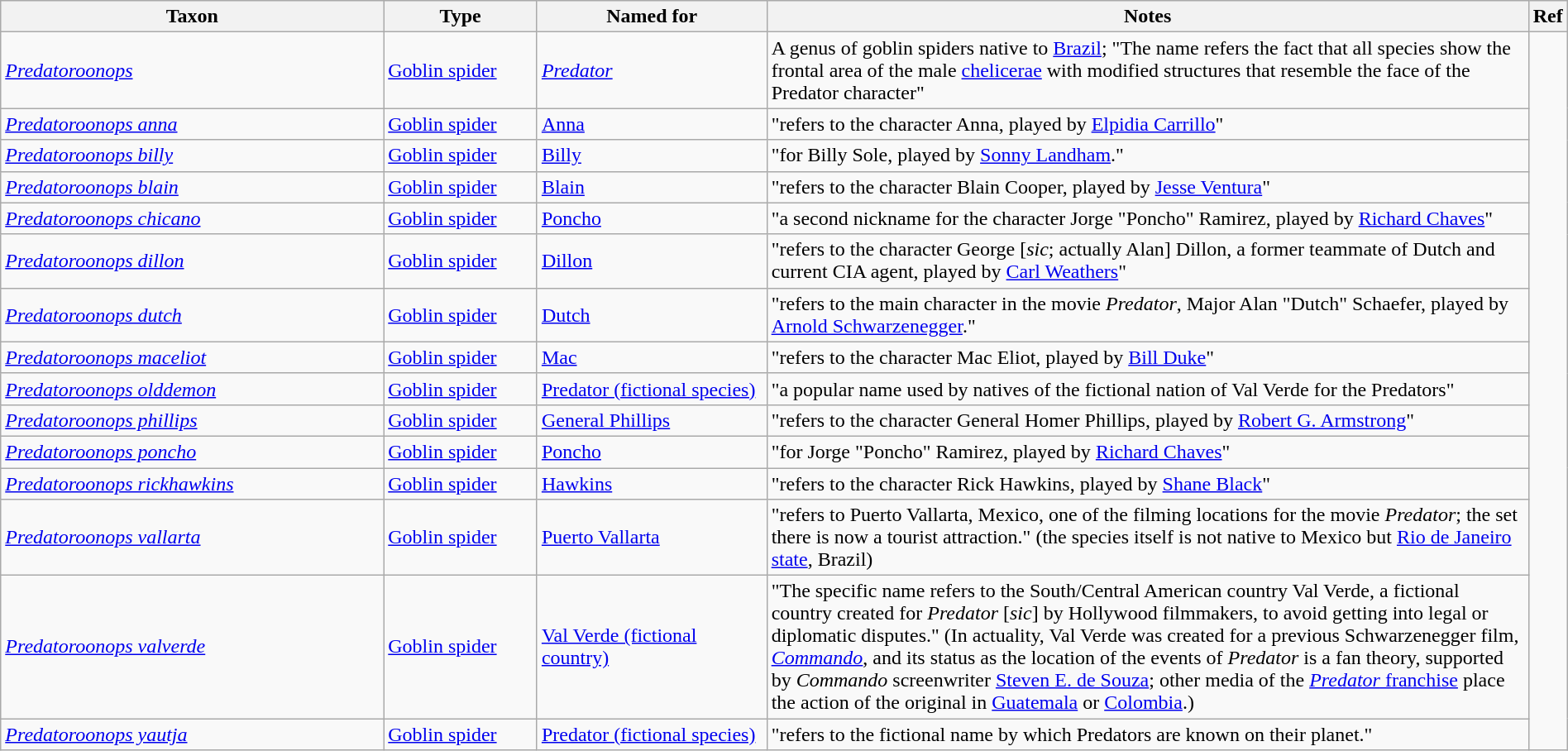<table class="wikitable sortable" width="100%">
<tr>
<th style="width:25%;">Taxon</th>
<th style="width:10%;">Type</th>
<th style="width:15%;">Named for</th>
<th style="width:50%;">Notes</th>
<th class="unsortable">Ref</th>
</tr>
<tr>
<td><em><a href='#'>Predatoroonops</a></em> </td>
<td><a href='#'>Goblin spider</a></td>
<td><em><a href='#'>Predator</a></em></td>
<td>A genus of goblin spiders native to <a href='#'>Brazil</a>; "The name refers the fact that all species show the frontal area of the male <a href='#'>chelicerae</a> with modified structures that resemble the face of the Predator character"</td>
<td rowspan="15"></td>
</tr>
<tr>
<td><em><a href='#'>Predatoroonops anna</a></em> </td>
<td><a href='#'>Goblin spider</a></td>
<td><a href='#'>Anna</a></td>
<td>"refers to the character Anna, played by <a href='#'>Elpidia Carrillo</a>"</td>
</tr>
<tr>
<td><em><a href='#'>Predatoroonops billy</a></em> </td>
<td><a href='#'>Goblin spider</a></td>
<td><a href='#'>Billy</a></td>
<td>"for Billy Sole, played by <a href='#'>Sonny Landham</a>."</td>
</tr>
<tr>
<td><em><a href='#'>Predatoroonops blain</a></em> </td>
<td><a href='#'>Goblin spider</a></td>
<td><a href='#'>Blain</a></td>
<td>"refers to the character Blain Cooper, played by <a href='#'>Jesse Ventura</a>"</td>
</tr>
<tr>
<td><em><a href='#'>Predatoroonops chicano</a></em> </td>
<td><a href='#'>Goblin spider</a></td>
<td><a href='#'>Poncho</a></td>
<td>"a second nickname for the character Jorge "Poncho" Ramirez, played by <a href='#'>Richard Chaves</a>"</td>
</tr>
<tr>
<td><em><a href='#'>Predatoroonops dillon</a></em> </td>
<td><a href='#'>Goblin spider</a></td>
<td><a href='#'>Dillon</a></td>
<td>"refers to the character George [<em>sic</em>; actually Alan] Dillon, a former teammate of Dutch and current CIA agent, played by <a href='#'>Carl Weathers</a>"</td>
</tr>
<tr>
<td><em><a href='#'>Predatoroonops dutch</a></em> </td>
<td><a href='#'>Goblin spider</a></td>
<td><a href='#'>Dutch</a></td>
<td>"refers to the main character in the movie <em>Predator</em>, Major Alan "Dutch" Schaefer, played by <a href='#'>Arnold Schwarzenegger</a>."</td>
</tr>
<tr>
<td><em><a href='#'>Predatoroonops maceliot</a></em> </td>
<td><a href='#'>Goblin spider</a></td>
<td><a href='#'>Mac</a></td>
<td>"refers to the character Mac Eliot, played by <a href='#'>Bill Duke</a>"</td>
</tr>
<tr>
<td><em><a href='#'>Predatoroonops olddemon</a></em> </td>
<td><a href='#'>Goblin spider</a></td>
<td><a href='#'>Predator (fictional species)</a></td>
<td>"a popular name used by natives of the fictional nation of Val Verde for the Predators"</td>
</tr>
<tr>
<td><em><a href='#'>Predatoroonops phillips</a></em> </td>
<td><a href='#'>Goblin spider</a></td>
<td><a href='#'>General Phillips</a></td>
<td>"refers to the character General Homer Phillips, played by <a href='#'>Robert G. Armstrong</a>"</td>
</tr>
<tr>
<td><em><a href='#'>Predatoroonops poncho</a></em> </td>
<td><a href='#'>Goblin spider</a></td>
<td><a href='#'>Poncho</a></td>
<td>"for Jorge "Poncho" Ramirez, played by <a href='#'>Richard Chaves</a>"</td>
</tr>
<tr>
<td><em><a href='#'>Predatoroonops rickhawkins</a></em> </td>
<td><a href='#'>Goblin spider</a></td>
<td><a href='#'>Hawkins</a></td>
<td>"refers to the character Rick Hawkins, played by <a href='#'>Shane Black</a>"</td>
</tr>
<tr>
<td><em><a href='#'>Predatoroonops vallarta</a></em> </td>
<td><a href='#'>Goblin spider</a></td>
<td><a href='#'>Puerto Vallarta</a></td>
<td>"refers to Puerto Vallarta, Mexico, one of the filming locations for the movie <em>Predator</em>; the set there is now a tourist attraction." (the species itself is not native to Mexico but <a href='#'>Rio de Janeiro state</a>, Brazil)</td>
</tr>
<tr>
<td><em><a href='#'>Predatoroonops valverde</a></em> </td>
<td><a href='#'>Goblin spider</a></td>
<td><a href='#'>Val Verde (fictional country)</a></td>
<td>"The specific name refers to the South/Central American country Val Verde, a fictional country created for <em>Predator</em> [<em>sic</em>] by Hollywood filmmakers, to avoid getting into legal or diplomatic disputes." (In actuality, Val Verde was created for a previous Schwarzenegger film, <em><a href='#'>Commando</a></em>, and its status as the location of the events of <em>Predator</em> is a fan theory, supported by <em>Commando</em> screenwriter <a href='#'>Steven E. de Souza</a>; other media of the <a href='#'><em>Predator</em> franchise</a> place the action of the original in <a href='#'>Guatemala</a> or <a href='#'>Colombia</a>.)</td>
</tr>
<tr>
<td><em><a href='#'>Predatoroonops yautja</a></em> </td>
<td><a href='#'>Goblin spider</a></td>
<td><a href='#'>Predator (fictional species)</a></td>
<td>"refers to the fictional name by which Predators are known on their planet."</td>
</tr>
</table>
